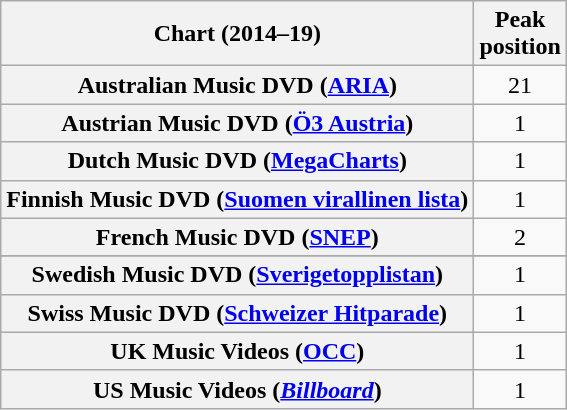<table class="wikitable sortable plainrowheaders" style="text-align:center">
<tr>
<th scope="col">Chart (2014–19)</th>
<th scope="col">Peak<br>position</th>
</tr>
<tr>
<th scope="row">Australian Music DVD (<a href='#'>ARIA</a>)</th>
<td>21</td>
</tr>
<tr>
<th scope="row">Austrian Music DVD (<a href='#'>Ö3 Austria</a>)</th>
<td>1</td>
</tr>
<tr>
<th scope="row">Dutch Music DVD (<a href='#'>MegaCharts</a>)</th>
<td>1</td>
</tr>
<tr>
<th scope="row">Finnish Music DVD (<a href='#'>Suomen virallinen lista</a>)</th>
<td>1</td>
</tr>
<tr>
<th scope="row">French Music DVD (<a href='#'>SNEP</a>)</th>
<td>2</td>
</tr>
<tr>
</tr>
<tr>
</tr>
<tr>
<th scope="row">Swedish Music DVD (<a href='#'>Sverigetopplistan</a>)</th>
<td>1</td>
</tr>
<tr>
<th scope="row">Swiss Music DVD (<a href='#'>Schweizer Hitparade</a>)</th>
<td>1</td>
</tr>
<tr>
<th scope="row">UK Music Videos (<a href='#'>OCC</a>)</th>
<td>1</td>
</tr>
<tr>
<th scope="row">US Music Videos (<a href='#'><em>Billboard</em></a>)</th>
<td>1</td>
</tr>
</table>
